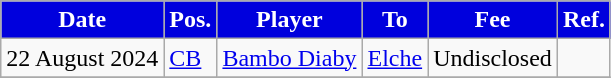<table class="wikitable plainrowheaders sortable">
<tr>
<th style="background:#0000DD;color:#FFFFFF;">Date</th>
<th style="background:#0000DD;color:#FFFFFF;">Pos.</th>
<th style="background:#0000DD;color:#FFFFFF;">Player</th>
<th style="background:#0000DD;color:#FFFFFF;">To</th>
<th style="background:#0000DD;color:#FFFFFF;">Fee</th>
<th style="background:#0000DD;color:#FFFFFF;">Ref.</th>
</tr>
<tr>
<td>22 August 2024</td>
<td><a href='#'>CB</a></td>
<td> <a href='#'>Bambo Diaby</a></td>
<td> <a href='#'>Elche</a></td>
<td>Undisclosed</td>
<td></td>
</tr>
<tr>
</tr>
</table>
